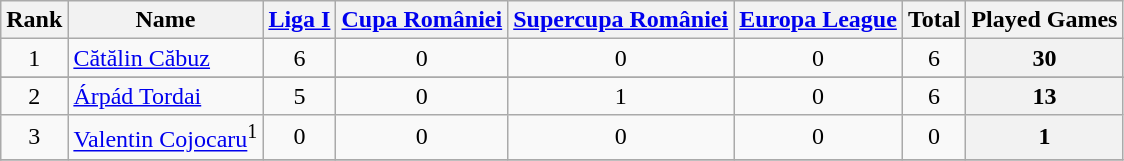<table class="wikitable sortable" style="text-align: center;">
<tr>
<th>Rank</th>
<th>Name</th>
<th><a href='#'>Liga I</a></th>
<th><a href='#'>Cupa României</a></th>
<th><a href='#'>Supercupa României</a></th>
<th><a href='#'>Europa League</a></th>
<th>Total</th>
<th>Played Games</th>
</tr>
<tr>
<td>1</td>
<td style="text-align:left;">  <a href='#'>Cătălin Căbuz</a></td>
<td>6</td>
<td>0</td>
<td>0</td>
<td>0</td>
<td>6</td>
<th>30</th>
</tr>
<tr>
</tr>
<tr>
<td>2</td>
<td style="text-align:left;">  <a href='#'>Árpád Tordai</a></td>
<td>5</td>
<td>0</td>
<td>1</td>
<td>0</td>
<td>6</td>
<th>13</th>
</tr>
<tr>
<td>3</td>
<td style="text-align:left;">  <a href='#'>Valentin Cojocaru</a><sup>1</sup></td>
<td>0</td>
<td>0</td>
<td>0</td>
<td>0</td>
<td>0</td>
<th>1</th>
</tr>
<tr>
</tr>
</table>
